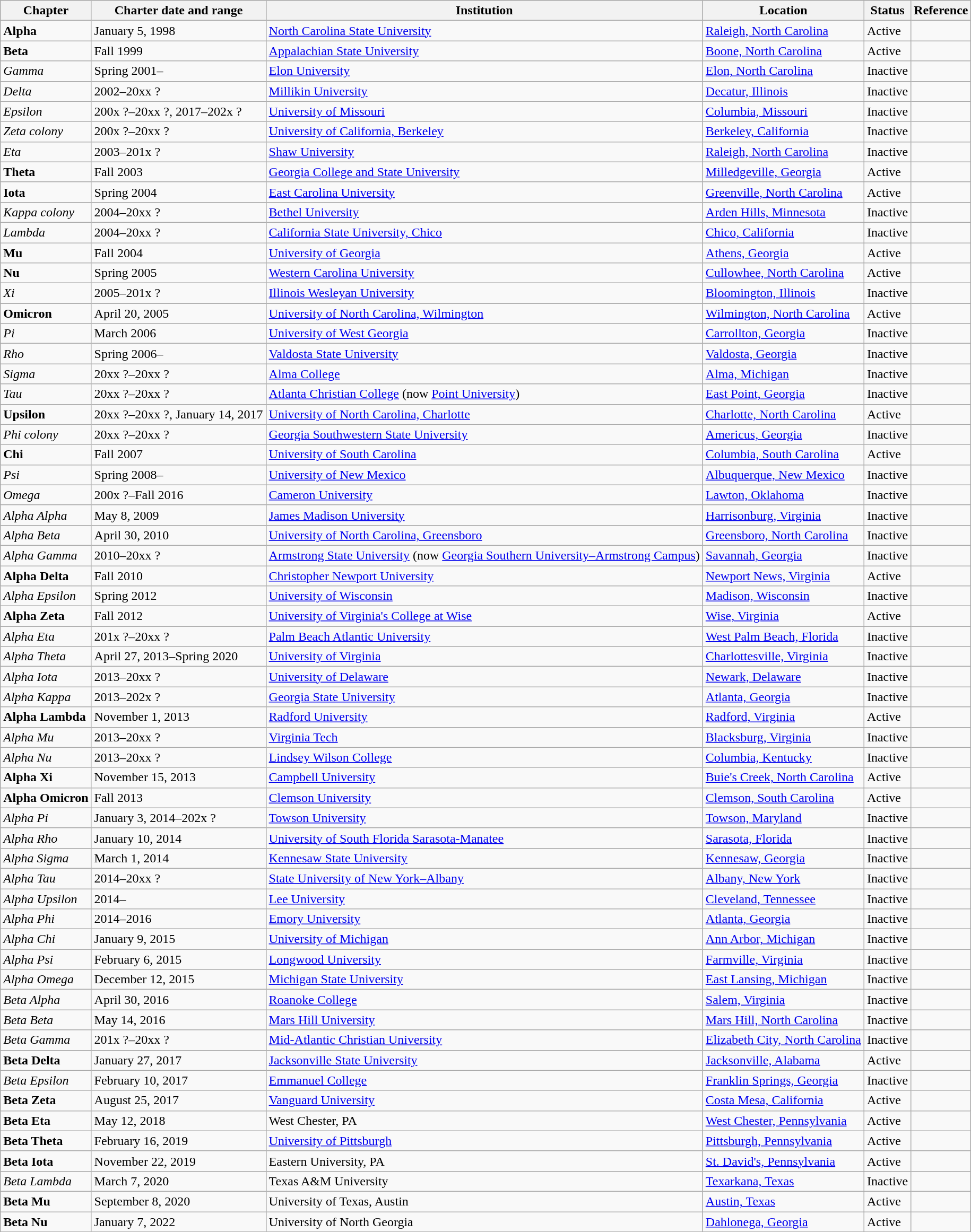<table class="sortable wikitable">
<tr>
<th>Chapter</th>
<th>Charter date and range</th>
<th>Institution</th>
<th>Location</th>
<th>Status</th>
<th>Reference</th>
</tr>
<tr>
<td><strong>Alpha</strong></td>
<td>January 5, 1998</td>
<td><a href='#'>North Carolina State University</a></td>
<td><a href='#'>Raleigh, North Carolina</a></td>
<td>Active</td>
<td></td>
</tr>
<tr>
<td><strong>Beta</strong></td>
<td>Fall 1999</td>
<td><a href='#'>Appalachian State University</a></td>
<td><a href='#'>Boone, North Carolina</a></td>
<td>Active</td>
<td></td>
</tr>
<tr>
<td><em>Gamma</em></td>
<td>Spring 2001–</td>
<td><a href='#'>Elon University</a></td>
<td><a href='#'>Elon, North Carolina</a></td>
<td>Inactive</td>
<td></td>
</tr>
<tr>
<td><em>Delta</em></td>
<td>2002–20xx ?</td>
<td><a href='#'>Millikin University</a></td>
<td><a href='#'>Decatur, Illinois</a></td>
<td>Inactive</td>
<td></td>
</tr>
<tr>
<td><em>Epsilon</em></td>
<td>200x ?–20xx ?, 2017–202x ?</td>
<td><a href='#'>University of Missouri</a></td>
<td><a href='#'>Columbia, Missouri</a></td>
<td>Inactive</td>
<td></td>
</tr>
<tr>
<td><em>Zeta colony</em></td>
<td>200x ?–20xx ?</td>
<td><a href='#'>University of California, Berkeley</a></td>
<td><a href='#'>Berkeley, California</a></td>
<td>Inactive</td>
<td></td>
</tr>
<tr>
<td><em>Eta</em></td>
<td>2003–201x ?</td>
<td><a href='#'>Shaw University</a></td>
<td><a href='#'>Raleigh, North Carolina</a></td>
<td>Inactive</td>
<td></td>
</tr>
<tr>
<td><strong>Theta</strong></td>
<td>Fall 2003</td>
<td><a href='#'>Georgia College and State University</a></td>
<td><a href='#'>Milledgeville, Georgia</a></td>
<td>Active</td>
<td></td>
</tr>
<tr>
<td><strong>Iota</strong></td>
<td>Spring 2004</td>
<td><a href='#'>East Carolina University</a></td>
<td><a href='#'>Greenville, North Carolina</a></td>
<td>Active</td>
<td></td>
</tr>
<tr>
<td><em>Kappa colony</em></td>
<td>2004–20xx ?</td>
<td><a href='#'>Bethel University</a></td>
<td><a href='#'>Arden Hills, Minnesota</a></td>
<td>Inactive</td>
<td></td>
</tr>
<tr>
<td><em>Lambda</em></td>
<td>2004–20xx ?</td>
<td><a href='#'>California State University, Chico</a></td>
<td><a href='#'>Chico, California</a></td>
<td>Inactive</td>
<td></td>
</tr>
<tr>
<td><strong>Mu</strong></td>
<td>Fall 2004</td>
<td><a href='#'>University of Georgia</a></td>
<td><a href='#'>Athens, Georgia</a></td>
<td>Active</td>
<td></td>
</tr>
<tr>
<td><strong>Nu</strong></td>
<td>Spring 2005</td>
<td><a href='#'>Western Carolina University</a></td>
<td><a href='#'>Cullowhee, North Carolina</a></td>
<td>Active</td>
<td></td>
</tr>
<tr>
<td><em>Xi</em></td>
<td>2005–201x ?</td>
<td><a href='#'>Illinois Wesleyan University</a></td>
<td><a href='#'>Bloomington, Illinois</a></td>
<td>Inactive</td>
<td></td>
</tr>
<tr>
<td><strong>Omicron</strong></td>
<td>April 20, 2005</td>
<td><a href='#'>University of North Carolina, Wilmington</a></td>
<td><a href='#'>Wilmington, North Carolina</a></td>
<td>Active</td>
<td></td>
</tr>
<tr>
<td><em>Pi</em></td>
<td>March 2006</td>
<td><a href='#'>University of West Georgia</a></td>
<td><a href='#'>Carrollton, Georgia</a></td>
<td>Inactive</td>
<td></td>
</tr>
<tr>
<td><em>Rho</em></td>
<td>Spring 2006–</td>
<td><a href='#'>Valdosta State University</a></td>
<td><a href='#'>Valdosta, Georgia</a></td>
<td>Inactive</td>
<td></td>
</tr>
<tr>
<td><em>Sigma</em></td>
<td>20xx ?–20xx ?</td>
<td><a href='#'>Alma College</a></td>
<td><a href='#'>Alma, Michigan</a></td>
<td>Inactive</td>
<td></td>
</tr>
<tr>
<td><em>Tau</em></td>
<td>20xx ?–20xx ?</td>
<td><a href='#'>Atlanta Christian College</a> (now <a href='#'>Point University</a>)</td>
<td><a href='#'>East Point, Georgia</a></td>
<td>Inactive</td>
<td></td>
</tr>
<tr>
<td><strong>Upsilon</strong></td>
<td>20xx ?–20xx ?, January 14, 2017</td>
<td><a href='#'>University of North Carolina, Charlotte</a></td>
<td><a href='#'>Charlotte, North Carolina</a></td>
<td>Active</td>
<td></td>
</tr>
<tr>
<td><em>Phi colony</em></td>
<td>20xx ?–20xx ?</td>
<td><a href='#'>Georgia Southwestern State University</a></td>
<td><a href='#'>Americus, Georgia</a></td>
<td>Inactive</td>
<td></td>
</tr>
<tr>
<td><strong>Chi</strong></td>
<td>Fall 2007</td>
<td><a href='#'>University of South Carolina</a></td>
<td><a href='#'>Columbia, South Carolina</a></td>
<td>Active</td>
<td></td>
</tr>
<tr>
<td><em>Psi</em></td>
<td>Spring 2008–</td>
<td><a href='#'>University of New Mexico</a></td>
<td><a href='#'>Albuquerque, New Mexico</a></td>
<td>Inactive</td>
<td></td>
</tr>
<tr>
<td><em>Omega</em></td>
<td>200x ?–Fall 2016</td>
<td><a href='#'>Cameron University</a></td>
<td><a href='#'>Lawton, Oklahoma</a></td>
<td>Inactive</td>
<td></td>
</tr>
<tr>
<td><em>Alpha Alpha</em></td>
<td>May 8, 2009</td>
<td><a href='#'>James Madison University</a></td>
<td><a href='#'>Harrisonburg, Virginia</a></td>
<td>Inactive</td>
<td></td>
</tr>
<tr>
<td><em>Alpha Beta</em></td>
<td>April 30, 2010</td>
<td><a href='#'>University of North Carolina, Greensboro</a></td>
<td><a href='#'>Greensboro, North Carolina</a></td>
<td>Inactive</td>
<td></td>
</tr>
<tr>
<td><em>Alpha Gamma</em></td>
<td>2010–20xx ?</td>
<td><a href='#'>Armstrong State University</a> (now <a href='#'>Georgia Southern University–Armstrong Campus</a>)</td>
<td><a href='#'>Savannah, Georgia</a></td>
<td>Inactive</td>
<td></td>
</tr>
<tr>
<td><strong>Alpha Delta</strong></td>
<td>Fall 2010</td>
<td><a href='#'>Christopher Newport University</a></td>
<td><a href='#'>Newport News, Virginia</a></td>
<td>Active</td>
<td></td>
</tr>
<tr>
<td><em>Alpha Epsilon</em></td>
<td>Spring 2012</td>
<td><a href='#'>University of Wisconsin</a></td>
<td><a href='#'>Madison, Wisconsin</a></td>
<td>Inactive</td>
<td></td>
</tr>
<tr>
<td><strong>Alpha Zeta</strong></td>
<td>Fall 2012</td>
<td><a href='#'>University of Virginia's College at Wise</a></td>
<td><a href='#'>Wise, Virginia</a></td>
<td>Active</td>
<td></td>
</tr>
<tr>
<td><em>Alpha Eta</em></td>
<td>201x ?–20xx ?</td>
<td><a href='#'>Palm Beach Atlantic University</a></td>
<td><a href='#'>West Palm Beach, Florida</a></td>
<td>Inactive</td>
<td></td>
</tr>
<tr>
<td><em>Alpha Theta</em></td>
<td>April 27, 2013–Spring 2020</td>
<td><a href='#'>University of Virginia</a></td>
<td><a href='#'>Charlottesville, Virginia</a></td>
<td>Inactive</td>
<td></td>
</tr>
<tr>
<td><em>Alpha Iota</em></td>
<td>2013–20xx ?</td>
<td><a href='#'>University of Delaware</a></td>
<td><a href='#'>Newark, Delaware</a></td>
<td>Inactive</td>
<td></td>
</tr>
<tr>
<td><em>Alpha Kappa</em></td>
<td>2013–202x ?</td>
<td><a href='#'>Georgia State University</a></td>
<td><a href='#'>Atlanta, Georgia</a></td>
<td>Inactive</td>
<td></td>
</tr>
<tr>
<td><strong>Alpha Lambda</strong></td>
<td>November 1, 2013</td>
<td><a href='#'>Radford University</a></td>
<td><a href='#'>Radford, Virginia</a></td>
<td>Active</td>
<td></td>
</tr>
<tr>
<td><em>Alpha Mu</em></td>
<td>2013–20xx ?</td>
<td><a href='#'>Virginia Tech</a></td>
<td><a href='#'>Blacksburg, Virginia</a></td>
<td>Inactive</td>
<td></td>
</tr>
<tr>
<td><em>Alpha Nu</em></td>
<td>2013–20xx ?</td>
<td><a href='#'>Lindsey Wilson College</a></td>
<td><a href='#'>Columbia, Kentucky</a></td>
<td>Inactive</td>
<td></td>
</tr>
<tr>
<td><strong>Alpha Xi</strong></td>
<td>November 15, 2013</td>
<td><a href='#'>Campbell University</a></td>
<td><a href='#'>Buie's Creek, North Carolina</a></td>
<td>Active</td>
<td></td>
</tr>
<tr>
<td><strong>Alpha Omicron</strong></td>
<td>Fall 2013</td>
<td><a href='#'>Clemson University</a></td>
<td><a href='#'>Clemson, South Carolina</a></td>
<td>Active</td>
<td></td>
</tr>
<tr>
<td><em>Alpha Pi</em></td>
<td>January 3, 2014–202x ?</td>
<td><a href='#'>Towson University</a></td>
<td><a href='#'>Towson, Maryland</a></td>
<td>Inactive</td>
<td></td>
</tr>
<tr>
<td><em>Alpha Rho</em></td>
<td>January 10, 2014</td>
<td><a href='#'>University of South Florida Sarasota-Manatee</a></td>
<td><a href='#'>Sarasota, Florida</a></td>
<td>Inactive</td>
<td></td>
</tr>
<tr>
<td><em>Alpha Sigma</em></td>
<td>March 1, 2014</td>
<td><a href='#'>Kennesaw State University</a></td>
<td><a href='#'>Kennesaw, Georgia</a></td>
<td>Inactive</td>
<td></td>
</tr>
<tr>
<td><em>Alpha Tau</em></td>
<td>2014–20xx ?</td>
<td><a href='#'>State University of New York–Albany</a></td>
<td><a href='#'>Albany, New York</a></td>
<td>Inactive</td>
<td></td>
</tr>
<tr>
<td><em>Alpha Upsilon</em></td>
<td>2014–</td>
<td><a href='#'>Lee University</a></td>
<td><a href='#'>Cleveland, Tennessee</a></td>
<td>Inactive</td>
<td></td>
</tr>
<tr>
<td><em>Alpha Phi</em></td>
<td>2014–2016</td>
<td><a href='#'>Emory University</a></td>
<td><a href='#'>Atlanta, Georgia</a></td>
<td>Inactive</td>
<td></td>
</tr>
<tr>
<td><em>Alpha Chi</em></td>
<td>January 9, 2015</td>
<td><a href='#'>University of Michigan</a></td>
<td><a href='#'>Ann Arbor, Michigan</a></td>
<td>Inactive</td>
<td></td>
</tr>
<tr>
<td><em>Alpha Psi</em></td>
<td>February 6, 2015</td>
<td><a href='#'>Longwood University</a></td>
<td><a href='#'>Farmville, Virginia</a></td>
<td>Inactive</td>
<td></td>
</tr>
<tr>
<td><em>Alpha Omega</em></td>
<td>December 12, 2015</td>
<td><a href='#'>Michigan State University</a></td>
<td><a href='#'>East Lansing, Michigan</a></td>
<td>Inactive</td>
<td></td>
</tr>
<tr>
<td><em>Beta Alpha</em></td>
<td>April 30, 2016</td>
<td><a href='#'>Roanoke College</a></td>
<td><a href='#'>Salem, Virginia</a></td>
<td>Inactive</td>
<td></td>
</tr>
<tr>
<td><em>Beta Beta</em></td>
<td>May 14, 2016</td>
<td><a href='#'>Mars Hill University</a></td>
<td><a href='#'>Mars Hill, North Carolina</a></td>
<td>Inactive</td>
<td></td>
</tr>
<tr>
<td><em>Beta Gamma</em></td>
<td>201x ?–20xx ?</td>
<td><a href='#'>Mid-Atlantic Christian University</a></td>
<td><a href='#'>Elizabeth City, North Carolina</a></td>
<td>Inactive</td>
<td></td>
</tr>
<tr>
<td><strong>Beta Delta</strong></td>
<td>January 27, 2017</td>
<td><a href='#'>Jacksonville State University</a></td>
<td><a href='#'>Jacksonville, Alabama</a></td>
<td>Active</td>
<td></td>
</tr>
<tr>
<td><em>Beta Epsilon</em></td>
<td>February 10, 2017</td>
<td><a href='#'>Emmanuel College</a></td>
<td><a href='#'>Franklin Springs, Georgia</a></td>
<td>Inactive</td>
<td></td>
</tr>
<tr>
<td><strong>Beta Zeta</strong></td>
<td>August 25, 2017</td>
<td><a href='#'>Vanguard University</a></td>
<td><a href='#'>Costa Mesa, California</a></td>
<td>Active</td>
<td></td>
</tr>
<tr>
<td><strong>Beta Eta</strong></td>
<td>May 12, 2018</td>
<td>West Chester, PA</td>
<td><a href='#'>West Chester, Pennsylvania</a></td>
<td>Active</td>
<td></td>
</tr>
<tr>
<td><strong>Beta Theta</strong></td>
<td>February 16, 2019</td>
<td><a href='#'>University of Pittsburgh</a></td>
<td><a href='#'>Pittsburgh, Pennsylvania</a></td>
<td>Active</td>
<td></td>
</tr>
<tr>
<td><strong>Beta Iota</strong></td>
<td>November 22, 2019</td>
<td>Eastern University, PA</td>
<td><a href='#'>St. David's, Pennsylvania</a></td>
<td>Active</td>
<td></td>
</tr>
<tr>
<td><em>Beta Lambda</em></td>
<td>March 7, 2020</td>
<td>Texas A&M University</td>
<td><a href='#'>Texarkana, Texas</a></td>
<td>Inactive</td>
<td></td>
</tr>
<tr>
<td><strong>Beta Mu</strong></td>
<td>September 8, 2020</td>
<td>University of Texas, Austin</td>
<td><a href='#'>Austin, Texas</a></td>
<td>Active</td>
<td></td>
</tr>
<tr>
<td><strong>Beta Nu</strong></td>
<td>January 7, 2022</td>
<td>University of North Georgia</td>
<td><a href='#'>Dahlonega, Georgia</a></td>
<td>Active</td>
<td></td>
</tr>
</table>
